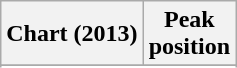<table class="wikitable sortable">
<tr>
<th>Chart (2013)</th>
<th>Peak<br>position</th>
</tr>
<tr>
</tr>
<tr>
</tr>
<tr>
</tr>
<tr>
</tr>
</table>
